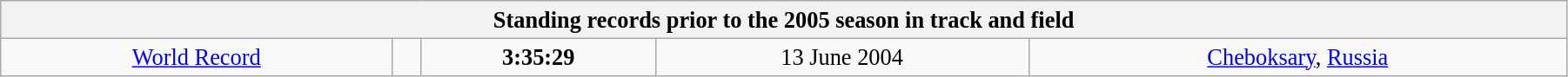<table class="wikitable" style=" text-align:center; font-size:110%;" width="95%">
<tr>
<th colspan="5">Standing records prior to the 2005 season in track and field</th>
</tr>
<tr>
<td><a href='#'>World Record</a></td>
<td></td>
<td><strong>3:35:29</strong></td>
<td>13 June 2004</td>
<td> <a href='#'>Cheboksary</a>, <a href='#'>Russia</a></td>
</tr>
</table>
